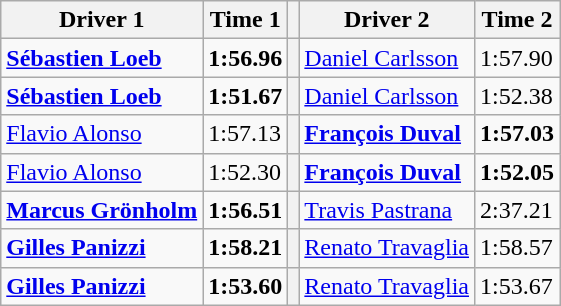<table class="wikitable">
<tr>
<th>Driver 1</th>
<th>Time 1</th>
<th></th>
<th>Driver 2</th>
<th>Time 2</th>
</tr>
<tr>
<td><strong> <a href='#'>Sébastien Loeb</a></strong></td>
<td><strong>1:56.96</strong></td>
<th></th>
<td> <a href='#'>Daniel Carlsson</a></td>
<td>1:57.90</td>
</tr>
<tr>
<td><strong> <a href='#'>Sébastien Loeb</a></strong></td>
<td><strong>1:51.67</strong></td>
<th></th>
<td> <a href='#'>Daniel Carlsson</a></td>
<td>1:52.38</td>
</tr>
<tr>
<td> <a href='#'>Flavio Alonso</a></td>
<td>1:57.13</td>
<th></th>
<td><strong> <a href='#'>François Duval</a></strong></td>
<td><strong>1:57.03</strong></td>
</tr>
<tr>
<td> <a href='#'>Flavio Alonso</a></td>
<td>1:52.30</td>
<th></th>
<td><strong> <a href='#'>François Duval</a></strong></td>
<td><strong>1:52.05</strong></td>
</tr>
<tr>
<td><strong> <a href='#'>Marcus Grönholm</a></strong></td>
<td><strong>1:56.51</strong></td>
<th></th>
<td> <a href='#'>Travis Pastrana</a></td>
<td>2:37.21</td>
</tr>
<tr>
<td><strong> <a href='#'>Gilles Panizzi</a></strong></td>
<td><strong>1:58.21</strong></td>
<th></th>
<td> <a href='#'>Renato Travaglia</a></td>
<td>1:58.57</td>
</tr>
<tr>
<td><strong> <a href='#'>Gilles Panizzi</a></strong></td>
<td><strong>1:53.60</strong></td>
<th></th>
<td> <a href='#'>Renato Travaglia</a></td>
<td>1:53.67</td>
</tr>
</table>
